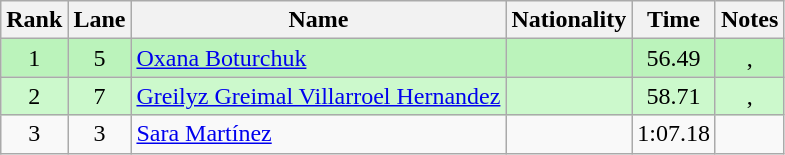<table class="wikitable sortable" style="text-align:center">
<tr>
<th>Rank</th>
<th>Lane</th>
<th>Name</th>
<th>Nationality</th>
<th>Time</th>
<th>Notes</th>
</tr>
<tr bgcolor=bbf3bb>
<td>1</td>
<td>5</td>
<td align="left"><a href='#'>Oxana Boturchuk</a></td>
<td align="left"></td>
<td>56.49</td>
<td>, </td>
</tr>
<tr bgcolor=ccf9cc>
<td>2</td>
<td>7</td>
<td align="left"><a href='#'>Greilyz Greimal Villarroel Hernandez</a></td>
<td align="left"></td>
<td>58.71</td>
<td>, </td>
</tr>
<tr>
<td>3</td>
<td>3</td>
<td align="left"><a href='#'>Sara Martínez</a></td>
<td align="left"></td>
<td>1:07.18</td>
<td></td>
</tr>
</table>
